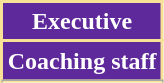<table class="wikitable">
<tr>
<th colspan="2" style="background:#5E299A; color:white; border:2px solid #F8E196;" scope="col">Executive</th>
</tr>
<tr>
</tr>
<tr>
</tr>
<tr>
</tr>
<tr>
</tr>
<tr>
</tr>
<tr>
</tr>
<tr>
<th colspan="2" style="background:#5E299A; color:white; border:2px solid #F8E196;" scope="col">Coaching staff</th>
</tr>
<tr>
</tr>
<tr>
</tr>
<tr>
</tr>
<tr>
</tr>
<tr>
</tr>
<tr>
</tr>
</table>
